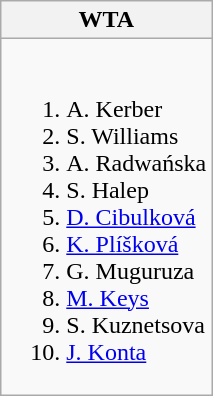<table class="wikitable">
<tr>
<th>WTA</th>
</tr>
<tr style="vertical-align: top;">
<td style="white-space: nowrap;"><br><ol><li> A. Kerber</li><li> S. Williams</li><li> A. Radwańska</li><li> S. Halep</li><li> <a href='#'>D. Cibulková</a></li><li> <a href='#'>K. Plíšková</a></li><li> G. Muguruza</li><li> <a href='#'>M. Keys</a></li><li> S. Kuznetsova</li><li> <a href='#'>J. Konta</a></li></ol></td>
</tr>
</table>
